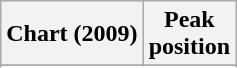<table class="wikitable sortable plainrowheaders" style="text-align:center;">
<tr>
<th align="center">Chart (2009)</th>
<th align="center">Peak<br>position</th>
</tr>
<tr>
</tr>
<tr>
</tr>
<tr>
</tr>
<tr>
</tr>
</table>
